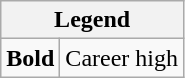<table class="wikitable mw-collapsible mw-collapsed">
<tr>
<th colspan="2">Legend</th>
</tr>
<tr>
<td><strong>Bold</strong></td>
<td>Career high</td>
</tr>
</table>
